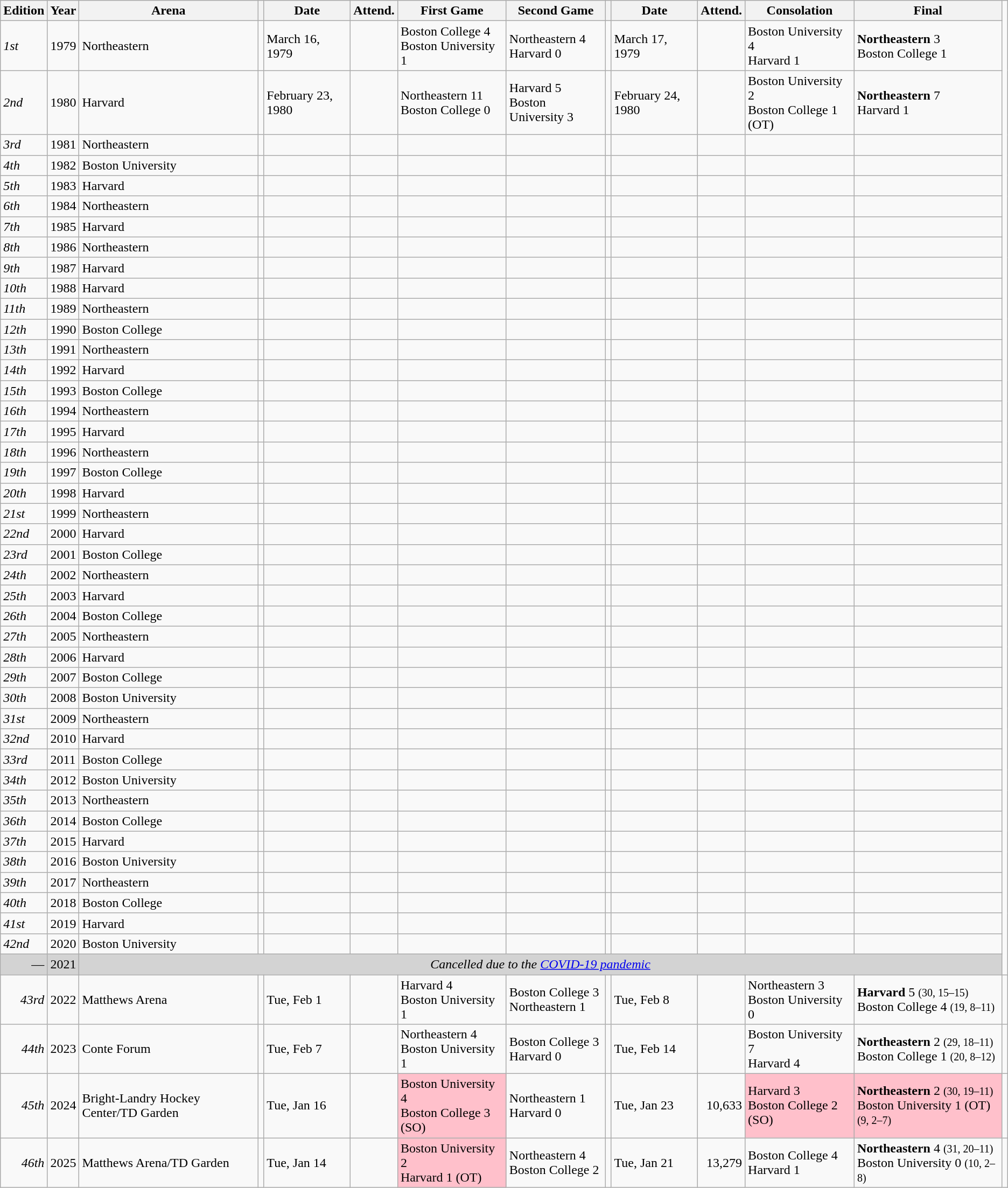<table class="wikitable">
<tr>
<th>Edition</th>
<th>Year</th>
<th>Arena</th>
<th></th>
<th>Date</th>
<th>Attend.</th>
<th>First Game</th>
<th>Second Game</th>
<th></th>
<th>Date</th>
<th>Attend.</th>
<th>Consolation</th>
<th>Final</th>
</tr>
<tr>
<td><em>1st</em></td>
<td>1979</td>
<td>Northeastern</td>
<td></td>
<td>March 16, 1979</td>
<td></td>
<td>Boston College 4<br>Boston University 1</td>
<td>Northeastern 4<br>Harvard 0</td>
<td></td>
<td>March 17, 1979</td>
<td></td>
<td>Boston University 4<br>Harvard 1</td>
<td><strong>Northeastern</strong> 3<br>Boston College 1</td>
</tr>
<tr>
<td><em>2nd</em></td>
<td>1980</td>
<td>Harvard</td>
<td></td>
<td>February 23, 1980</td>
<td></td>
<td>Northeastern 11<br>Boston College 0</td>
<td>Harvard 5<br>Boston University 3</td>
<td></td>
<td>February 24, 1980</td>
<td></td>
<td>Boston University 2<br>Boston College 1 (OT)</td>
<td><strong>Northeastern</strong> 7<br>Harvard 1</td>
</tr>
<tr>
<td><em>3rd</em></td>
<td>1981</td>
<td>Northeastern</td>
<td></td>
<td></td>
<td></td>
<td></td>
<td></td>
<td></td>
<td></td>
<td></td>
<td></td>
<td></td>
</tr>
<tr>
<td><em>4th</em></td>
<td>1982</td>
<td>Boston University</td>
<td></td>
<td></td>
<td></td>
<td></td>
<td></td>
<td></td>
<td></td>
<td></td>
<td></td>
<td></td>
</tr>
<tr>
<td><em>5th</em></td>
<td>1983</td>
<td>Harvard</td>
<td></td>
<td></td>
<td></td>
<td></td>
<td></td>
<td></td>
<td></td>
<td></td>
<td></td>
<td></td>
</tr>
<tr>
<td><em>6th</em></td>
<td>1984</td>
<td>Northeastern</td>
<td></td>
<td></td>
<td></td>
<td></td>
<td></td>
<td></td>
<td></td>
<td></td>
<td></td>
<td></td>
</tr>
<tr>
<td><em>7th</em></td>
<td>1985</td>
<td>Harvard</td>
<td></td>
<td></td>
<td></td>
<td></td>
<td></td>
<td></td>
<td></td>
<td></td>
<td></td>
<td></td>
</tr>
<tr>
<td><em>8th</em></td>
<td>1986</td>
<td>Northeastern</td>
<td></td>
<td></td>
<td></td>
<td></td>
<td></td>
<td></td>
<td></td>
<td></td>
<td></td>
<td></td>
</tr>
<tr>
<td><em>9th</em></td>
<td>1987</td>
<td>Harvard</td>
<td></td>
<td></td>
<td></td>
<td></td>
<td></td>
<td></td>
<td></td>
<td></td>
<td></td>
<td></td>
</tr>
<tr>
<td><em>10th</em></td>
<td>1988</td>
<td>Harvard</td>
<td></td>
<td></td>
<td></td>
<td></td>
<td></td>
<td></td>
<td></td>
<td></td>
<td></td>
<td></td>
</tr>
<tr>
<td><em>11th</em></td>
<td>1989</td>
<td>Northeastern</td>
<td></td>
<td></td>
<td></td>
<td></td>
<td></td>
<td></td>
<td></td>
<td></td>
<td></td>
<td></td>
</tr>
<tr>
<td><em>12th</em></td>
<td>1990</td>
<td>Boston College</td>
<td></td>
<td></td>
<td></td>
<td></td>
<td></td>
<td></td>
<td></td>
<td></td>
<td></td>
<td></td>
</tr>
<tr>
<td><em>13th</em></td>
<td>1991</td>
<td>Northeastern</td>
<td></td>
<td></td>
<td></td>
<td></td>
<td></td>
<td></td>
<td></td>
<td></td>
<td></td>
<td></td>
</tr>
<tr>
<td><em>14th</em></td>
<td>1992</td>
<td>Harvard</td>
<td></td>
<td></td>
<td></td>
<td></td>
<td></td>
<td></td>
<td></td>
<td></td>
<td></td>
<td></td>
</tr>
<tr>
<td><em>15th</em></td>
<td>1993</td>
<td>Boston College</td>
<td></td>
<td></td>
<td></td>
<td></td>
<td></td>
<td></td>
<td></td>
<td></td>
<td></td>
<td></td>
</tr>
<tr>
<td><em>16th</em></td>
<td>1994</td>
<td>Northeastern</td>
<td></td>
<td></td>
<td></td>
<td></td>
<td></td>
<td></td>
<td></td>
<td></td>
<td></td>
<td></td>
</tr>
<tr>
<td><em>17th</em></td>
<td>1995</td>
<td>Harvard</td>
<td></td>
<td></td>
<td></td>
<td></td>
<td></td>
<td></td>
<td></td>
<td></td>
<td></td>
<td></td>
</tr>
<tr>
<td><em>18th</em></td>
<td>1996</td>
<td>Northeastern</td>
<td></td>
<td></td>
<td></td>
<td></td>
<td></td>
<td></td>
<td></td>
<td></td>
<td></td>
<td></td>
</tr>
<tr>
<td><em>19th</em></td>
<td>1997</td>
<td>Boston College</td>
<td></td>
<td></td>
<td></td>
<td></td>
<td></td>
<td></td>
<td></td>
<td></td>
<td></td>
<td></td>
</tr>
<tr>
<td><em>20th</em></td>
<td>1998</td>
<td>Harvard</td>
<td></td>
<td></td>
<td></td>
<td></td>
<td></td>
<td></td>
<td></td>
<td></td>
<td></td>
<td></td>
</tr>
<tr>
<td><em>21st</em></td>
<td>1999</td>
<td>Northeastern</td>
<td></td>
<td></td>
<td></td>
<td></td>
<td></td>
<td></td>
<td></td>
<td></td>
<td></td>
<td></td>
</tr>
<tr>
<td><em>22nd</em></td>
<td>2000</td>
<td>Harvard</td>
<td></td>
<td></td>
<td></td>
<td></td>
<td></td>
<td></td>
<td></td>
<td></td>
<td></td>
<td></td>
</tr>
<tr>
<td><em>23rd</em></td>
<td>2001</td>
<td>Boston College</td>
<td></td>
<td></td>
<td></td>
<td></td>
<td></td>
<td></td>
<td></td>
<td></td>
<td></td>
<td></td>
</tr>
<tr>
<td><em>24th</em></td>
<td>2002</td>
<td>Northeastern</td>
<td></td>
<td></td>
<td></td>
<td></td>
<td></td>
<td></td>
<td></td>
<td></td>
<td></td>
<td></td>
</tr>
<tr>
<td><em>25th</em></td>
<td>2003</td>
<td>Harvard</td>
<td></td>
<td></td>
<td></td>
<td></td>
<td></td>
<td></td>
<td></td>
<td></td>
<td></td>
<td></td>
</tr>
<tr>
<td><em>26th</em></td>
<td>2004</td>
<td>Boston College</td>
<td></td>
<td></td>
<td></td>
<td></td>
<td></td>
<td></td>
<td></td>
<td></td>
<td></td>
<td></td>
</tr>
<tr>
<td><em>27th</em></td>
<td>2005</td>
<td>Northeastern</td>
<td></td>
<td></td>
<td></td>
<td></td>
<td></td>
<td></td>
<td></td>
<td></td>
<td></td>
<td></td>
</tr>
<tr>
<td><em>28th</em></td>
<td>2006</td>
<td>Harvard</td>
<td></td>
<td></td>
<td></td>
<td></td>
<td></td>
<td></td>
<td></td>
<td></td>
<td></td>
<td></td>
</tr>
<tr>
<td><em>29th</em></td>
<td>2007</td>
<td>Boston College</td>
<td></td>
<td></td>
<td></td>
<td></td>
<td></td>
<td></td>
<td></td>
<td></td>
<td></td>
<td></td>
</tr>
<tr>
<td><em>30th</em></td>
<td>2008</td>
<td>Boston University</td>
<td></td>
<td></td>
<td></td>
<td></td>
<td></td>
<td></td>
<td></td>
<td></td>
<td></td>
<td></td>
</tr>
<tr>
<td><em>31st</em></td>
<td>2009</td>
<td>Northeastern</td>
<td></td>
<td></td>
<td></td>
<td></td>
<td></td>
<td></td>
<td></td>
<td></td>
<td></td>
<td></td>
</tr>
<tr>
<td><em>32nd</em></td>
<td>2010</td>
<td>Harvard</td>
<td></td>
<td></td>
<td></td>
<td></td>
<td></td>
<td></td>
<td></td>
<td></td>
<td></td>
<td></td>
</tr>
<tr>
<td><em>33rd</em></td>
<td>2011</td>
<td>Boston College</td>
<td></td>
<td></td>
<td></td>
<td></td>
<td></td>
<td></td>
<td></td>
<td></td>
<td></td>
<td></td>
</tr>
<tr>
<td><em>34th</em></td>
<td>2012</td>
<td>Boston University</td>
<td></td>
<td></td>
<td></td>
<td></td>
<td></td>
<td></td>
<td></td>
<td></td>
<td></td>
<td></td>
</tr>
<tr>
<td><em>35th</em></td>
<td>2013</td>
<td>Northeastern</td>
<td></td>
<td></td>
<td></td>
<td></td>
<td></td>
<td></td>
<td></td>
<td></td>
<td></td>
<td></td>
</tr>
<tr>
<td><em>36th</em></td>
<td>2014</td>
<td>Boston College</td>
<td></td>
<td></td>
<td></td>
<td></td>
<td></td>
<td></td>
<td></td>
<td></td>
<td></td>
<td></td>
</tr>
<tr>
<td><em>37th</em></td>
<td>2015</td>
<td>Harvard</td>
<td></td>
<td></td>
<td></td>
<td></td>
<td></td>
<td></td>
<td></td>
<td></td>
<td></td>
<td></td>
</tr>
<tr>
<td><em>38th</em></td>
<td>2016</td>
<td>Boston University</td>
<td></td>
<td></td>
<td></td>
<td></td>
<td></td>
<td></td>
<td></td>
<td></td>
<td></td>
<td></td>
</tr>
<tr>
<td><em>39th</em></td>
<td>2017</td>
<td>Northeastern</td>
<td></td>
<td></td>
<td></td>
<td></td>
<td></td>
<td></td>
<td></td>
<td></td>
<td></td>
<td></td>
</tr>
<tr>
<td><em>40th</em></td>
<td>2018</td>
<td>Boston College</td>
<td></td>
<td></td>
<td></td>
<td></td>
<td></td>
<td></td>
<td></td>
<td></td>
<td></td>
<td></td>
</tr>
<tr>
<td><em>41st</em></td>
<td>2019</td>
<td>Harvard</td>
<td></td>
<td></td>
<td></td>
<td></td>
<td></td>
<td></td>
<td></td>
<td></td>
<td></td>
<td></td>
</tr>
<tr>
<td><em>42nd</em></td>
<td>2020</td>
<td>Boston University</td>
<td></td>
<td></td>
<td></td>
<td></td>
<td></td>
<td></td>
<td></td>
<td></td>
<td></td>
<td></td>
</tr>
<tr>
<td style="text-align: right;" bgcolor="lightgray">―</td>
<td style="text-align: right;" bgcolor="lightgray">2021</td>
<td bgcolor="lightgray" colspan=11 align=center><em>Cancelled due to the <a href='#'>COVID-19 pandemic</a></em></td>
</tr>
<tr>
<td style="text-align: right;"><em>43rd</em></td>
<td style="text-align: right;">2022</td>
<td>Matthews Arena</td>
<td></td>
<td>Tue, Feb 1</td>
<td style="text-align: right;"></td>
<td>Harvard 4<br>Boston University 1</td>
<td>Boston College 3<br>Northeastern 1</td>
<td></td>
<td>Tue, Feb 8</td>
<td style="text-align: right;"></td>
<td>Northeastern 3<br>Boston University 0</td>
<td><strong>Harvard</strong> 5 <small>(30, 15–15)</small><br>Boston College 4 <small>(19, 8–11)</small></td>
<td></td>
</tr>
<tr>
<td style="text-align: right;"><em>44th</em></td>
<td style="text-align: right;">2023</td>
<td>Conte Forum</td>
<td></td>
<td>Tue, Feb 7</td>
<td style="text-align: right;"></td>
<td>Northeastern 4<br>Boston University 1</td>
<td>Boston College 3<br>Harvard 0</td>
<td></td>
<td>Tue, Feb 14</td>
<td style="text-align: right;"></td>
<td>Boston University 7<br>Harvard 4</td>
<td><strong>Northeastern</strong> 2 <small>(29, 18–11)</small><br>Boston College 1 <small>(20, 8–12)</small></td>
<td></td>
</tr>
<tr>
<td style="text-align: right;"><em>45th</em></td>
<td style="text-align: right;">2024</td>
<td>Bright-Landry Hockey Center/TD Garden</td>
<td></td>
<td>Tue, Jan 16</td>
<td style="text-align: right;"></td>
<td bgcolor="pink">Boston University 4<br>Boston College 3 (SO)</td>
<td>Northeastern 1<br>Harvard 0</td>
<td></td>
<td>Tue, Jan 23</td>
<td style="text-align: right;">10,633</td>
<td bgcolor="pink">Harvard 3<br>Boston College 2 (SO)</td>
<td bgcolor="pink"><strong>Northeastern</strong> 2 <small>(30, 19–11)</small><br>Boston University 1 (OT) <small>(9, 2–7)</small></td>
<td></td>
</tr>
<tr>
<td style="text-align: right;"><em>46th</em></td>
<td style="text-align: right;">2025</td>
<td>Matthews Arena/TD Garden</td>
<td></td>
<td>Tue, Jan 14</td>
<td style="text-align: right;"></td>
<td bgcolor="pink">Boston University 2<br>Harvard 1 (OT)</td>
<td>Northeastern 4<br>Boston College 2</td>
<td></td>
<td>Tue, Jan 21</td>
<td style="text-align: right;">13,279</td>
<td>Boston College 4<br>Harvard 1</td>
<td><strong>Northeastern</strong> 4 <small>(31, 20–11)</small><br>Boston University 0 <small>(10, 2–8)</small></td>
<td></td>
</tr>
</table>
